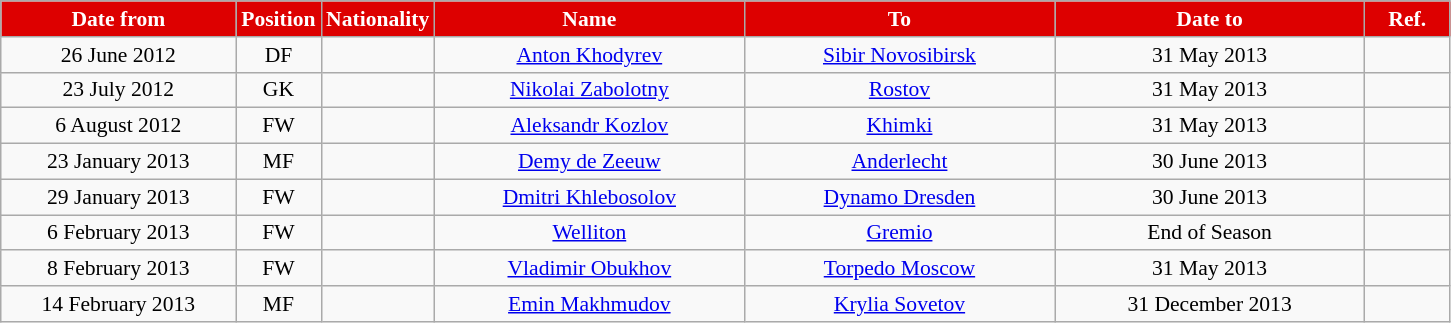<table class="wikitable" style="text-align:center; font-size:90%; ">
<tr>
<th style="background:#DD0000; color:white; width:150px;">Date from</th>
<th style="background:#DD0000; color:white; width:50px;">Position</th>
<th style="background:#DD0000; color:white; width:50px;">Nationality</th>
<th style="background:#DD0000; color:white; width:200px;">Name</th>
<th style="background:#DD0000; color:white; width:200px;">To</th>
<th style="background:#DD0000; color:white; width:200px;">Date to</th>
<th style="background:#DD0000; color:white; width:50px;">Ref.</th>
</tr>
<tr>
<td>26 June 2012</td>
<td>DF</td>
<td></td>
<td><a href='#'>Anton Khodyrev</a></td>
<td><a href='#'>Sibir Novosibirsk</a></td>
<td>31 May 2013</td>
<td></td>
</tr>
<tr>
<td>23 July 2012</td>
<td>GK</td>
<td></td>
<td><a href='#'>Nikolai Zabolotny</a></td>
<td><a href='#'>Rostov</a></td>
<td>31 May 2013</td>
<td></td>
</tr>
<tr>
<td>6 August 2012</td>
<td>FW</td>
<td></td>
<td><a href='#'>Aleksandr Kozlov</a></td>
<td><a href='#'>Khimki</a></td>
<td>31 May 2013</td>
<td></td>
</tr>
<tr>
<td>23 January 2013</td>
<td>MF</td>
<td></td>
<td><a href='#'>Demy de Zeeuw</a></td>
<td><a href='#'>Anderlecht</a></td>
<td>30 June 2013</td>
<td></td>
</tr>
<tr>
<td>29 January 2013</td>
<td>FW</td>
<td></td>
<td><a href='#'>Dmitri Khlebosolov</a></td>
<td><a href='#'>Dynamo Dresden</a></td>
<td>30 June 2013</td>
<td></td>
</tr>
<tr>
<td>6 February 2013</td>
<td>FW</td>
<td></td>
<td><a href='#'>Welliton</a></td>
<td><a href='#'>Gremio</a></td>
<td>End of Season</td>
<td></td>
</tr>
<tr>
<td>8 February 2013</td>
<td>FW</td>
<td></td>
<td><a href='#'>Vladimir Obukhov</a></td>
<td><a href='#'>Torpedo Moscow</a></td>
<td>31 May 2013</td>
<td></td>
</tr>
<tr>
<td>14 February 2013</td>
<td>MF</td>
<td></td>
<td><a href='#'>Emin Makhmudov</a></td>
<td><a href='#'>Krylia Sovetov</a></td>
<td>31 December 2013</td>
<td></td>
</tr>
</table>
